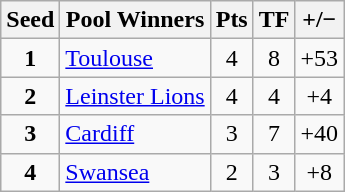<table class="wikitable" style="text-align: center;">
<tr>
<th>Seed</th>
<th>Pool Winners</th>
<th>Pts</th>
<th>TF</th>
<th>+/−</th>
</tr>
<tr>
<td><strong>1</strong></td>
<td align=left> <a href='#'>Toulouse</a></td>
<td>4</td>
<td>8</td>
<td>+53</td>
</tr>
<tr>
<td><strong>2</strong></td>
<td align=left> <a href='#'>Leinster Lions</a></td>
<td>4</td>
<td>4</td>
<td>+4</td>
</tr>
<tr>
<td><strong>3</strong></td>
<td align=left> <a href='#'>Cardiff</a></td>
<td>3</td>
<td>7</td>
<td>+40</td>
</tr>
<tr>
<td><strong>4</strong></td>
<td align=left> <a href='#'>Swansea</a></td>
<td>2</td>
<td>3</td>
<td>+8</td>
</tr>
</table>
